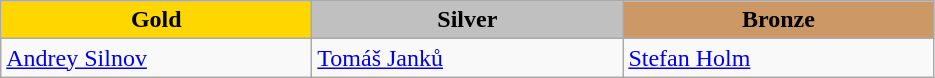<table class="wikitable" style="text-align:left">
<tr align="center">
<td width=200 bgcolor=gold><strong>Gold</strong></td>
<td width=200 bgcolor=silver><strong>Silver</strong></td>
<td width=200 bgcolor=CC9966><strong>Bronze</strong></td>
</tr>
<tr>
<td><a href='#'>Andrey Silnov</a><br><em></em></td>
<td><a href='#'>Tomáš Janků</a><br><em></em></td>
<td><a href='#'>Stefan Holm</a><br><em></em></td>
</tr>
</table>
